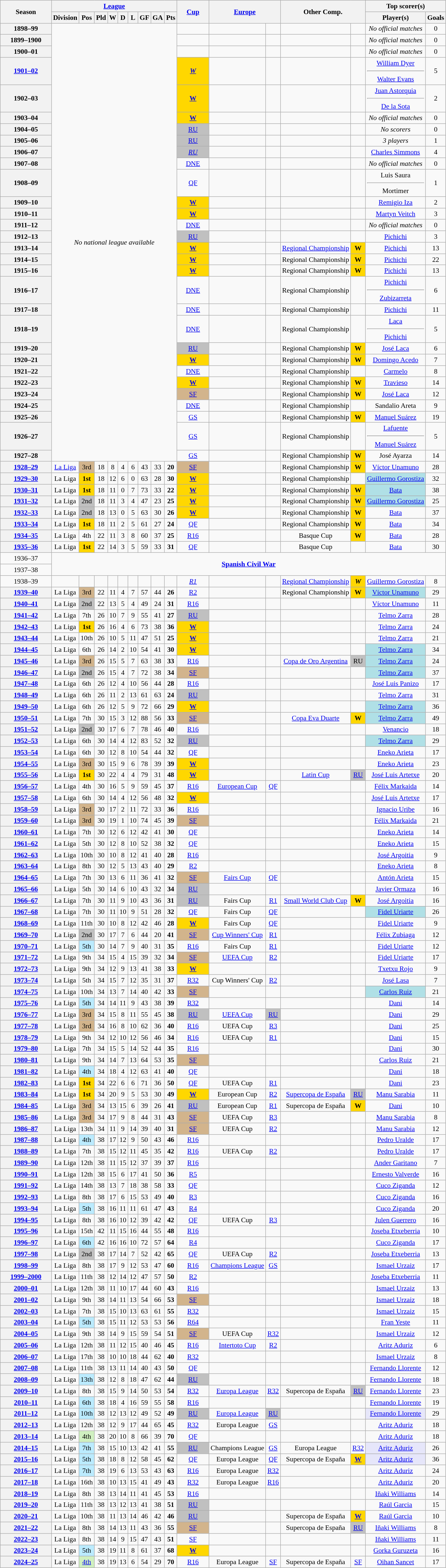<table class="wikitable" style="text-align:center; font-size:90%">
<tr>
<th rowspan="2" width="100">Season</th>
<th colspan="9"><a href='#'>League</a></th>
<th rowspan="2" width="60"align=center><a href='#'>Cup</a></th>
<th rowspan="2" colspan="2"><a href='#'>Europe</a></th>
<th rowspan="2" colspan="2">Other Comp.</th>
<th colspan="2">Top scorer(s)</th>
</tr>
<tr>
<th>Division</th>
<th>Pos</th>
<th>Pld</th>
<th>W</th>
<th>D</th>
<th>L</th>
<th>GF</th>
<th>GA</th>
<th>Pts</th>
<th>Player(s)</th>
<th>Goals</th>
</tr>
<tr>
<th>1898–99</th>
<td rowspan=30 colspan=9><em>No national league available</em></td>
<td></td>
<td></td>
<td></td>
<td></td>
<td></td>
<td><em>No official matches</em></td>
<td>0</td>
</tr>
<tr>
<th>1899–1900</th>
<td></td>
<td></td>
<td></td>
<td></td>
<td></td>
<td><em>No official matches</em></td>
<td>0</td>
</tr>
<tr>
<th>1900–01</th>
<td></td>
<td></td>
<td></td>
<td></td>
<td></td>
<td><em>No official matches</em></td>
<td>0</td>
</tr>
<tr>
<th><a href='#'>1901–02</a></th>
<td bgcolor=gold><span><strong><em><a href='#'>W</a></em></strong></span></td>
<td></td>
<td></td>
<td></td>
<td></td>
<td><a href='#'>William Dyer</a> <hr><a href='#'>Walter Evans</a></td>
<td>5</td>
</tr>
<tr>
<th>1902–03</th>
<td bgcolor=gold><span><strong><a href='#'>W</a></strong></span></td>
<td></td>
<td></td>
<td></td>
<td></td>
<td><a href='#'>Juan Astorquia</a><hr><a href='#'>De la Sota</a></td>
<td>2</td>
</tr>
<tr>
<th>1903–04</th>
<td bgcolor=gold><span><strong><a href='#'>W</a></strong></span></td>
<td></td>
<td></td>
<td></td>
<td></td>
<td><em>No official matches</em></td>
<td>0</td>
</tr>
<tr>
<th>1904–05</th>
<td bgcolor=silver><a href='#'>RU</a></td>
<td></td>
<td></td>
<td></td>
<td></td>
<td><em>No scorers</em></td>
<td>0</td>
</tr>
<tr>
<th>1905–06</th>
<td bgcolor=silver><a href='#'>RU</a></td>
<td></td>
<td></td>
<td></td>
<td></td>
<td><em>3 players</em></td>
<td>1</td>
</tr>
<tr>
<th>1906–07</th>
<td bgcolor=silver><em><a href='#'>RU</a></em></td>
<td></td>
<td></td>
<td></td>
<td></td>
<td><a href='#'>Charles Simmons</a></td>
<td>4</td>
</tr>
<tr>
<th>1907–08</th>
<td><a href='#'>DNE</a></td>
<td></td>
<td></td>
<td></td>
<td></td>
<td><em>No official matches</em></td>
<td>0</td>
</tr>
<tr>
<th>1908–09</th>
<td><a href='#'>QF</a></td>
<td></td>
<td></td>
<td></td>
<td></td>
<td>Luis Saura<hr>Mortimer</td>
<td>1</td>
</tr>
<tr>
<th>1909–10</th>
<td bgcolor=gold><span><strong><a href='#'>W</a></strong></span></td>
<td></td>
<td></td>
<td></td>
<td></td>
<td><a href='#'>Remigio Iza</a></td>
<td>2</td>
</tr>
<tr>
<th>1910–11</th>
<td bgcolor=gold><span><strong><a href='#'>W</a></strong></span></td>
<td></td>
<td></td>
<td></td>
<td></td>
<td><a href='#'>Martyn Veitch</a></td>
<td>3</td>
</tr>
<tr>
<th>1911–12</th>
<td><a href='#'>DNE</a></td>
<td></td>
<td></td>
<td></td>
<td></td>
<td><em>No official matches</em></td>
<td>0</td>
</tr>
<tr>
<th>1912–13</th>
<td bgcolor=silver><a href='#'>RU</a></td>
<td></td>
<td></td>
<td></td>
<td></td>
<td><a href='#'>Pichichi</a></td>
<td>3</td>
</tr>
<tr>
<th>1913–14</th>
<td bgcolor=gold><span><strong><a href='#'>W</a></strong></span></td>
<td></td>
<td></td>
<td><a href='#'>Regional Championship</a></td>
<td bgcolor=gold><span><strong>W</strong></span></td>
<td><a href='#'>Pichichi</a></td>
<td>13</td>
</tr>
<tr>
<th>1914–15</th>
<td bgcolor=gold><span><strong><a href='#'>W</a></strong></span></td>
<td></td>
<td></td>
<td>Regional Championship</td>
<td bgcolor=gold><span><strong>W</strong></span></td>
<td><a href='#'>Pichichi</a></td>
<td>22</td>
</tr>
<tr>
<th>1915–16</th>
<td bgcolor=gold><span><strong><a href='#'>W</a></strong></span></td>
<td></td>
<td></td>
<td>Regional Championship</td>
<td bgcolor=gold><span><strong>W</strong></span></td>
<td><a href='#'>Pichichi</a></td>
<td>13</td>
</tr>
<tr>
<th>1916–17</th>
<td><a href='#'>DNE</a></td>
<td></td>
<td></td>
<td>Regional Championship</td>
<td></td>
<td><a href='#'>Pichichi</a><hr><a href='#'>Zubizarreta</a></td>
<td>6</td>
</tr>
<tr>
<th>1917–18</th>
<td><a href='#'>DNE</a></td>
<td></td>
<td></td>
<td>Regional Championship</td>
<td></td>
<td><a href='#'>Pichichi</a></td>
<td>11</td>
</tr>
<tr>
<th>1918–19</th>
<td><a href='#'>DNE</a></td>
<td></td>
<td></td>
<td>Regional Championship</td>
<td></td>
<td><a href='#'>Laca</a><hr><a href='#'>Pichichi</a></td>
<td>5</td>
</tr>
<tr>
<th>1919–20</th>
<td bgcolor=silver><a href='#'>RU</a></td>
<td></td>
<td></td>
<td>Regional Championship</td>
<td bgcolor=gold><span><strong>W</strong></span></td>
<td><a href='#'>José Laca</a></td>
<td>6</td>
</tr>
<tr>
<th>1920–21</th>
<td bgcolor=gold><span><strong><a href='#'>W</a></strong></span></td>
<td></td>
<td></td>
<td>Regional Championship</td>
<td bgcolor=gold><span><strong>W</strong></span></td>
<td><a href='#'>Domingo Acedo</a></td>
<td>7</td>
</tr>
<tr>
<th>1921–22</th>
<td><a href='#'>DNE</a></td>
<td></td>
<td></td>
<td>Regional Championship</td>
<td></td>
<td><a href='#'>Carmelo</a></td>
<td>8</td>
</tr>
<tr>
<th>1922–23</th>
<td bgcolor=gold><span><strong><a href='#'>W</a></strong></span></td>
<td></td>
<td></td>
<td>Regional Championship</td>
<td bgcolor=gold><span><strong>W</strong></span></td>
<td><a href='#'>Travieso</a></td>
<td>14</td>
</tr>
<tr>
<th>1923–24</th>
<td bgcolor=#D2B48C><a href='#'>SF</a></td>
<td></td>
<td></td>
<td>Regional Championship</td>
<td bgcolor=gold><span><strong>W</strong></span></td>
<td><a href='#'>José Laca</a></td>
<td>12</td>
</tr>
<tr>
<th>1924–25</th>
<td><a href='#'>DNE</a></td>
<td></td>
<td></td>
<td>Regional Championship</td>
<td></td>
<td>Sandalio Areta</td>
<td>9</td>
</tr>
<tr>
<th>1925–26</th>
<td><a href='#'>GS</a></td>
<td></td>
<td></td>
<td>Regional Championship</td>
<td bgcolor=gold><span><strong>W</strong></span></td>
<td><a href='#'>Manuel Suárez</a></td>
<td>19</td>
</tr>
<tr>
<th>1926–27</th>
<td><a href='#'>GS</a></td>
<td></td>
<td></td>
<td>Regional Championship</td>
<td></td>
<td><a href='#'>Lafuente</a><hr><a href='#'>Manuel Suárez</a></td>
<td>5</td>
</tr>
<tr>
<th>1927–28</th>
<td><a href='#'>GS</a></td>
<td></td>
<td></td>
<td>Regional Championship</td>
<td bgcolor=gold><span><strong>W</strong></span></td>
<td>José Ayarza</td>
<td>14</td>
</tr>
<tr>
<th><a href='#'>1928–29</a></th>
<td><a href='#'>La Liga</a></td>
<td bgcolor=#D2B48C>3rd</td>
<td>18</td>
<td>8</td>
<td>4</td>
<td>6</td>
<td>43</td>
<td>33</td>
<td><strong>20</strong></td>
<td bgcolor=#D2B48C><a href='#'>SF</a></td>
<td></td>
<td></td>
<td>Regional Championship</td>
<td bgcolor=gold><span><strong>W</strong></span></td>
<td><a href='#'>Víctor Unamuno</a></td>
<td>28</td>
</tr>
<tr>
<th><a href='#'>1929–30</a></th>
<td>La Liga</td>
<td bgcolor=gold><span><strong>1st</strong></span></td>
<td>18</td>
<td>12</td>
<td>6</td>
<td>0</td>
<td>63</td>
<td>28</td>
<td><strong>30</strong></td>
<td bgcolor=gold><span><strong><a href='#'>W</a></strong></span></td>
<td></td>
<td></td>
<td>Regional Championship</td>
<td></td>
<td bgcolor="#B0E0E6"><a href='#'>Guillermo Gorostiza</a></td>
<td>32</td>
</tr>
<tr>
<th><a href='#'>1930–31</a></th>
<td>La Liga</td>
<td bgcolor=gold><span><strong>1st</strong></span></td>
<td>18</td>
<td>11</td>
<td>0</td>
<td>7</td>
<td>73</td>
<td>33</td>
<td><strong>22</strong></td>
<td bgcolor=gold><span><strong><a href='#'>W</a></strong></span></td>
<td></td>
<td></td>
<td>Regional Championship</td>
<td bgcolor=gold><span><strong>W</strong></span></td>
<td bgcolor="#B0E0E6"><a href='#'>Bata</a></td>
<td>38</td>
</tr>
<tr>
<th><a href='#'>1931–32</a></th>
<td>La Liga</td>
<td bgcolor=silver>2nd</td>
<td>18</td>
<td>11</td>
<td>3</td>
<td>4</td>
<td>47</td>
<td>23</td>
<td><strong>25</strong></td>
<td bgcolor=gold><span><strong><a href='#'>W</a></strong></span></td>
<td></td>
<td></td>
<td>Regional Championship</td>
<td bgcolor=gold><span><strong>W</strong></span></td>
<td bgcolor="#B0E0E6"><a href='#'>Guillermo Gorostiza</a></td>
<td>25</td>
</tr>
<tr>
<th><a href='#'>1932–33</a></th>
<td>La Liga</td>
<td bgcolor=silver>2nd</td>
<td>18</td>
<td>13</td>
<td>0</td>
<td>5</td>
<td>63</td>
<td>30</td>
<td><strong>26</strong></td>
<td bgcolor=gold><span><strong><a href='#'>W</a></strong></span></td>
<td></td>
<td></td>
<td>Regional Championship</td>
<td bgcolor=gold><span><strong>W</strong></span></td>
<td><a href='#'>Bata</a></td>
<td>37</td>
</tr>
<tr>
<th><a href='#'>1933–34</a></th>
<td>La Liga</td>
<td bgcolor=gold><span><strong>1st</strong></span></td>
<td>18</td>
<td>11</td>
<td>2</td>
<td>5</td>
<td>61</td>
<td>27</td>
<td><strong>24</strong></td>
<td><a href='#'>QF</a></td>
<td></td>
<td></td>
<td>Regional Championship</td>
<td bgcolor=gold><span><strong>W</strong></span></td>
<td><a href='#'>Bata</a></td>
<td>34</td>
</tr>
<tr>
<th><a href='#'>1934–35</a></th>
<td>La Liga</td>
<td>4th</td>
<td>22</td>
<td>11</td>
<td>3</td>
<td>8</td>
<td>60</td>
<td>37</td>
<td><strong>25</strong></td>
<td><a href='#'>R16</a></td>
<td></td>
<td></td>
<td>Basque Cup</td>
<td bgcolor=gold><span><strong>W</strong></span></td>
<td><a href='#'>Bata</a></td>
<td>28</td>
</tr>
<tr>
<th><a href='#'>1935–36</a></th>
<td>La Liga</td>
<td bgcolor=gold><span><strong>1st</strong></span></td>
<td>22</td>
<td>14</td>
<td>3</td>
<td>5</td>
<td>59</td>
<td>33</td>
<td><strong>31</strong></td>
<td><a href='#'>QF</a></td>
<td></td>
<td></td>
<td>Basque Cup</td>
<td></td>
<td><a href='#'>Bata</a></td>
<td>30</td>
</tr>
<tr>
<td>1936–37</td>
<td rowspan=2 colspan=16 align=center><strong><a href='#'>Spanish Civil War</a></strong></td>
</tr>
<tr>
<td>1937–38</td>
</tr>
<tr>
<td>1938–39</td>
<td></td>
<td></td>
<td></td>
<td></td>
<td></td>
<td></td>
<td></td>
<td></td>
<td></td>
<td><em><a href='#'>R1</a></em></td>
<td></td>
<td></td>
<td><a href='#'>Regional Championship</a></td>
<td bgcolor=gold><span><strong><em>W</em></strong></span></td>
<td><a href='#'>Guillermo Gorostiza</a></td>
<td>8</td>
</tr>
<tr>
<th><a href='#'>1939–40</a></th>
<td>La Liga</td>
<td bgcolor=#D2B48C>3rd</td>
<td>22</td>
<td>11</td>
<td>4</td>
<td>7</td>
<td>57</td>
<td>44</td>
<td><strong>26</strong></td>
<td><a href='#'>R2</a></td>
<td></td>
<td></td>
<td>Regional Championship</td>
<td bgcolor=gold><span><strong>W</strong></span></td>
<td bgcolor="#B0E0E6"><a href='#'>Víctor Unamuno</a></td>
<td>29</td>
</tr>
<tr>
<th><a href='#'>1940–41</a></th>
<td>La Liga</td>
<td bgcolor=silver>2nd</td>
<td>22</td>
<td>13</td>
<td>5</td>
<td>4</td>
<td>49</td>
<td>24</td>
<td><strong>31</strong></td>
<td><a href='#'>R16</a></td>
<td></td>
<td></td>
<td></td>
<td></td>
<td><a href='#'>Víctor Unamuno</a></td>
<td>11</td>
</tr>
<tr>
<th><a href='#'>1941–42</a></th>
<td>La Liga</td>
<td>7th</td>
<td>26</td>
<td>10</td>
<td>7</td>
<td>9</td>
<td>55</td>
<td>41</td>
<td><strong>27</strong></td>
<td bgcolor=silver><a href='#'>RU</a></td>
<td></td>
<td></td>
<td></td>
<td></td>
<td><a href='#'>Telmo Zarra</a></td>
<td>28</td>
</tr>
<tr>
<th><a href='#'>1942–43</a></th>
<td>La Liga</td>
<td bgcolor=gold><span><strong>1st</strong></span></td>
<td>26</td>
<td>16</td>
<td>4</td>
<td>6</td>
<td>73</td>
<td>38</td>
<td><strong>36</strong></td>
<td bgcolor=gold><span><strong><a href='#'>W</a></strong></span></td>
<td></td>
<td></td>
<td></td>
<td></td>
<td><a href='#'>Telmo Zarra</a></td>
<td>24</td>
</tr>
<tr>
<th><a href='#'>1943–44</a></th>
<td>La Liga</td>
<td>10th</td>
<td>26</td>
<td>10</td>
<td>5</td>
<td>11</td>
<td>47</td>
<td>51</td>
<td><strong>25</strong></td>
<td bgcolor=gold><span><strong><a href='#'>W</a></strong></span></td>
<td></td>
<td></td>
<td></td>
<td></td>
<td><a href='#'>Telmo Zarra</a></td>
<td>21</td>
</tr>
<tr>
<th><a href='#'>1944–45</a></th>
<td>La Liga</td>
<td>6th</td>
<td>26</td>
<td>14</td>
<td>2</td>
<td>10</td>
<td>54</td>
<td>41</td>
<td><strong>30</strong></td>
<td bgcolor=gold><span><strong><a href='#'>W</a></strong></span></td>
<td></td>
<td></td>
<td></td>
<td></td>
<td bgcolor="#B0E0E6"><a href='#'>Telmo Zarra</a></td>
<td>34</td>
</tr>
<tr>
<th><a href='#'>1945–46</a></th>
<td>La Liga</td>
<td bgcolor=#D2B48C>3rd</td>
<td>26</td>
<td>15</td>
<td>5</td>
<td>7</td>
<td>63</td>
<td>38</td>
<td><strong>33</strong></td>
<td><a href='#'>R16</a></td>
<td></td>
<td></td>
<td><a href='#'>Copa de Oro Argentina</a></td>
<td bgcolor=silver>RU</td>
<td bgcolor="#B0E0E6"><a href='#'>Telmo Zarra</a></td>
<td>24</td>
</tr>
<tr>
<th><a href='#'>1946–47</a></th>
<td>La Liga</td>
<td bgcolor=silver>2nd</td>
<td>26</td>
<td>15</td>
<td>4</td>
<td>7</td>
<td>72</td>
<td>38</td>
<td><strong>34</strong></td>
<td bgcolor=#D2B48C><a href='#'>SF</a></td>
<td></td>
<td></td>
<td></td>
<td></td>
<td bgcolor="#B0E0E6"><a href='#'>Telmo Zarra</a></td>
<td>37</td>
</tr>
<tr>
<th><a href='#'>1947–48</a></th>
<td>La Liga</td>
<td>6th</td>
<td>26</td>
<td>12</td>
<td>4</td>
<td>10</td>
<td>56</td>
<td>44</td>
<td><strong>28</strong></td>
<td><a href='#'>R16</a></td>
<td></td>
<td></td>
<td></td>
<td></td>
<td><a href='#'>José Luis Panizo</a></td>
<td>17</td>
</tr>
<tr>
<th><a href='#'>1948–49</a></th>
<td>La Liga</td>
<td>6th</td>
<td>26</td>
<td>11</td>
<td>2</td>
<td>13</td>
<td>61</td>
<td>63</td>
<td><strong>24</strong></td>
<td bgcolor=silver><a href='#'>RU</a></td>
<td></td>
<td></td>
<td></td>
<td></td>
<td><a href='#'>Telmo Zarra</a></td>
<td>31</td>
</tr>
<tr>
<th><a href='#'>1949–50</a></th>
<td>La Liga</td>
<td>6th</td>
<td>26</td>
<td>12</td>
<td>5</td>
<td>9</td>
<td>72</td>
<td>66</td>
<td><strong>29</strong></td>
<td bgcolor=gold><span><strong><a href='#'>W</a></strong></span></td>
<td></td>
<td></td>
<td></td>
<td></td>
<td bgcolor="#B0E0E6"><a href='#'>Telmo Zarra</a></td>
<td>36</td>
</tr>
<tr>
<th><a href='#'>1950–51</a></th>
<td>La Liga</td>
<td>7th</td>
<td>30</td>
<td>15</td>
<td>3</td>
<td>12</td>
<td>88</td>
<td>56</td>
<td><strong>33</strong></td>
<td bgcolor=#D2B48C><a href='#'>SF</a></td>
<td></td>
<td></td>
<td><a href='#'>Copa Eva Duarte</a></td>
<td bgcolor=gold><span><strong>W</strong></span></td>
<td bgcolor="#B0E0E6"><a href='#'>Telmo Zarra</a></td>
<td>49</td>
</tr>
<tr>
<th><a href='#'>1951–52</a></th>
<td>La Liga</td>
<td bgcolor=silver>2nd</td>
<td>30</td>
<td>17</td>
<td>6</td>
<td>7</td>
<td>78</td>
<td>46</td>
<td><strong>40</strong></td>
<td><a href='#'>R16</a></td>
<td></td>
<td></td>
<td></td>
<td></td>
<td><a href='#'>Venancio</a></td>
<td>18</td>
</tr>
<tr>
<th><a href='#'>1952–53</a></th>
<td>La Liga</td>
<td>6th</td>
<td>30</td>
<td>14</td>
<td>4</td>
<td>12</td>
<td>83</td>
<td>52</td>
<td><strong>32</strong></td>
<td bgcolor=silver><a href='#'>RU</a></td>
<td></td>
<td></td>
<td></td>
<td></td>
<td bgcolor="#B0E0E6"><a href='#'>Telmo Zarra</a></td>
<td>29</td>
</tr>
<tr>
<th><a href='#'>1953–54</a></th>
<td>La Liga</td>
<td>6th</td>
<td>30</td>
<td>12</td>
<td>8</td>
<td>10</td>
<td>54</td>
<td>44</td>
<td><strong>32</strong></td>
<td><a href='#'>QF</a></td>
<td></td>
<td></td>
<td></td>
<td></td>
<td><a href='#'>Eneko Arieta</a></td>
<td>17</td>
</tr>
<tr>
<th><a href='#'>1954–55</a></th>
<td>La Liga</td>
<td bgcolor=#D2B48C>3rd</td>
<td>30</td>
<td>15</td>
<td>9</td>
<td>6</td>
<td>78</td>
<td>39</td>
<td><strong>39</strong></td>
<td bgcolor=gold><span><strong><a href='#'>W</a></strong></span></td>
<td></td>
<td></td>
<td></td>
<td></td>
<td><a href='#'>Eneko Arieta</a></td>
<td>23</td>
</tr>
<tr>
<th><a href='#'>1955–56</a></th>
<td>La Liga</td>
<td bgcolor=gold><span><strong>1st</strong></span></td>
<td>30</td>
<td>22</td>
<td>4</td>
<td>4</td>
<td>79</td>
<td>31</td>
<td><strong>48</strong></td>
<td bgcolor=gold><span><strong><a href='#'>W</a></strong></span></td>
<td></td>
<td></td>
<td><a href='#'>Latin Cup</a></td>
<td bgcolor=silver><a href='#'>RU</a></td>
<td><a href='#'>José Luis Artetxe</a></td>
<td>20</td>
</tr>
<tr>
<th><a href='#'>1956–57</a></th>
<td>La Liga</td>
<td>4th</td>
<td>30</td>
<td>16</td>
<td>5</td>
<td>9</td>
<td>59</td>
<td>45</td>
<td><strong>37</strong></td>
<td><a href='#'>R16</a></td>
<td><a href='#'>European Cup</a></td>
<td><a href='#'>QF</a></td>
<td></td>
<td></td>
<td><a href='#'>Félix Markaida</a></td>
<td>14</td>
</tr>
<tr>
<th><a href='#'>1957–58</a></th>
<td>La Liga</td>
<td>6th</td>
<td>30</td>
<td>14</td>
<td>4</td>
<td>12</td>
<td>56</td>
<td>48</td>
<td><strong>32</strong></td>
<td bgcolor=gold><span><strong><a href='#'>W</a></strong></span></td>
<td></td>
<td></td>
<td></td>
<td></td>
<td><a href='#'>José Luis Artetxe</a></td>
<td>17</td>
</tr>
<tr>
<th><a href='#'>1958–59</a></th>
<td>La Liga</td>
<td bgcolor=#D2B48C>3rd</td>
<td>30</td>
<td>17</td>
<td>2</td>
<td>11</td>
<td>72</td>
<td>33</td>
<td><strong>36</strong></td>
<td><a href='#'>R16</a></td>
<td></td>
<td></td>
<td></td>
<td></td>
<td><a href='#'>Ignacio Uribe</a></td>
<td>16</td>
</tr>
<tr>
<th><a href='#'>1959–60</a></th>
<td>La Liga</td>
<td bgcolor=#D2B48C>3rd</td>
<td>30</td>
<td>19</td>
<td>1</td>
<td>10</td>
<td>74</td>
<td>45</td>
<td><strong>39</strong></td>
<td bgcolor=#D2B48C><a href='#'>SF</a></td>
<td></td>
<td></td>
<td></td>
<td></td>
<td><a href='#'>Félix Markaida</a></td>
<td>21</td>
</tr>
<tr>
<th><a href='#'>1960–61</a></th>
<td>La Liga</td>
<td>7th</td>
<td>30</td>
<td>12</td>
<td>6</td>
<td>12</td>
<td>42</td>
<td>41</td>
<td><strong>30</strong></td>
<td><a href='#'>QF</a></td>
<td></td>
<td></td>
<td></td>
<td></td>
<td><a href='#'>Eneko Arieta</a></td>
<td>14</td>
</tr>
<tr>
<th><a href='#'>1961–62</a></th>
<td>La Liga</td>
<td>5th</td>
<td>30</td>
<td>12</td>
<td>8</td>
<td>10</td>
<td>52</td>
<td>38</td>
<td><strong>32</strong></td>
<td><a href='#'>QF</a></td>
<td></td>
<td></td>
<td></td>
<td></td>
<td><a href='#'>Eneko Arieta</a></td>
<td>15</td>
</tr>
<tr>
<th><a href='#'>1962–63</a></th>
<td>La Liga</td>
<td>10th</td>
<td>30</td>
<td>10</td>
<td>8</td>
<td>12</td>
<td>41</td>
<td>40</td>
<td><strong>28</strong></td>
<td><a href='#'>R16</a></td>
<td></td>
<td></td>
<td></td>
<td></td>
<td><a href='#'>José Argoitia</a></td>
<td>9</td>
</tr>
<tr>
<th><a href='#'>1963–64</a></th>
<td>La Liga</td>
<td>8th</td>
<td>30</td>
<td>12</td>
<td>5</td>
<td>13</td>
<td>43</td>
<td>40</td>
<td><strong>29</strong></td>
<td><a href='#'>R2</a></td>
<td></td>
<td></td>
<td></td>
<td></td>
<td><a href='#'>Eneko Arieta</a></td>
<td>8</td>
</tr>
<tr>
<th><a href='#'>1964–65</a></th>
<td>La Liga</td>
<td>7th</td>
<td>30</td>
<td>13</td>
<td>6</td>
<td>11</td>
<td>36</td>
<td>41</td>
<td><strong>32</strong></td>
<td bgcolor=#D2B48C><a href='#'>SF</a></td>
<td><a href='#'>Fairs Cup</a></td>
<td><a href='#'>QF</a></td>
<td></td>
<td></td>
<td><a href='#'>Antón Arieta</a></td>
<td>15</td>
</tr>
<tr>
<th><a href='#'>1965–66</a></th>
<td>La Liga</td>
<td>5th</td>
<td>30</td>
<td>14</td>
<td>6</td>
<td>10</td>
<td>43</td>
<td>32</td>
<td><strong>34</strong></td>
<td bgcolor=silver><a href='#'>RU</a></td>
<td></td>
<td></td>
<td></td>
<td></td>
<td><a href='#'>Javier Ormaza</a></td>
<td>16</td>
</tr>
<tr>
<th><a href='#'>1966–67</a></th>
<td>La Liga</td>
<td>7th</td>
<td>30</td>
<td>11</td>
<td>9</td>
<td>10</td>
<td>43</td>
<td>36</td>
<td><strong>31</strong></td>
<td bgcolor=silver><a href='#'>RU</a></td>
<td>Fairs Cup</td>
<td><a href='#'>R1</a></td>
<td><a href='#'>Small World Club Cup</a></td>
<td bgcolor=gold><span><strong>W</strong></span></td>
<td><a href='#'>José Argoitia</a></td>
<td>16</td>
</tr>
<tr>
<th><a href='#'>1967–68</a></th>
<td>La Liga</td>
<td>7th</td>
<td>30</td>
<td>11</td>
<td>10</td>
<td>9</td>
<td>51</td>
<td>28</td>
<td><strong>32</strong></td>
<td><a href='#'>QF</a></td>
<td>Fairs Cup</td>
<td><a href='#'>QF</a></td>
<td></td>
<td></td>
<td bgcolor="#B0E0E6"><a href='#'>Fidel Uriarte</a></td>
<td>26</td>
</tr>
<tr>
<th><a href='#'>1968–69</a></th>
<td>La Liga</td>
<td>11th</td>
<td>30</td>
<td>10</td>
<td>8</td>
<td>12</td>
<td>42</td>
<td>46</td>
<td><strong>28</strong></td>
<td bgcolor=gold><span><strong><a href='#'>W</a></strong></span></td>
<td>Fairs Cup</td>
<td><a href='#'>QF</a></td>
<td></td>
<td></td>
<td><a href='#'>Fidel Uriarte</a></td>
<td>9</td>
</tr>
<tr>
<th><a href='#'>1969–70</a></th>
<td>La Liga</td>
<td bgcolor=silver>2nd</td>
<td>30</td>
<td>17</td>
<td>7</td>
<td>6</td>
<td>44</td>
<td>20</td>
<td><strong>41</strong></td>
<td bgcolor=#D2B48C><a href='#'>SF</a></td>
<td><a href='#'>Cup Winners' Cup</a></td>
<td><a href='#'>R1</a></td>
<td></td>
<td></td>
<td><a href='#'>Félix Zubiaga</a></td>
<td>12</td>
</tr>
<tr>
<th><a href='#'>1970–71</a></th>
<td>La Liga</td>
<td bgcolor=BBEBFF>5th</td>
<td>30</td>
<td>14</td>
<td>7</td>
<td>9</td>
<td>40</td>
<td>31</td>
<td><strong>35</strong></td>
<td><a href='#'>R16</a></td>
<td>Fairs Cup</td>
<td><a href='#'>R1</a></td>
<td></td>
<td></td>
<td><a href='#'>Fidel Uriarte</a></td>
<td>12</td>
</tr>
<tr>
<th><a href='#'>1971–72</a></th>
<td>La Liga</td>
<td>9th</td>
<td>34</td>
<td>15</td>
<td>4</td>
<td>15</td>
<td>39</td>
<td>32</td>
<td><strong>34</strong></td>
<td bgcolor=#D2B48C><a href='#'>SF</a></td>
<td><a href='#'>UEFA Cup</a></td>
<td><a href='#'>R2</a></td>
<td></td>
<td></td>
<td><a href='#'>Fidel Uriarte</a></td>
<td>17</td>
</tr>
<tr>
<th><a href='#'>1972–73</a></th>
<td>La Liga</td>
<td>9th</td>
<td>34</td>
<td>12</td>
<td>9</td>
<td>13</td>
<td>41</td>
<td>38</td>
<td><strong>33</strong></td>
<td bgcolor=gold><span><strong><a href='#'>W</a></strong></span></td>
<td></td>
<td></td>
<td></td>
<td></td>
<td><a href='#'>Txetxu Rojo</a></td>
<td>9</td>
</tr>
<tr>
<th><a href='#'>1973–74</a></th>
<td>La Liga</td>
<td>5th</td>
<td>34</td>
<td>15</td>
<td>7</td>
<td>12</td>
<td>35</td>
<td>31</td>
<td><strong>37</strong></td>
<td><a href='#'>R32</a></td>
<td>Cup Winners' Cup</td>
<td><a href='#'>R2</a></td>
<td></td>
<td></td>
<td><a href='#'>José Lasa</a></td>
<td>7</td>
</tr>
<tr>
<th><a href='#'>1974–75</a></th>
<td>La Liga</td>
<td>10th</td>
<td>34</td>
<td>13</td>
<td>7</td>
<td>14</td>
<td>40</td>
<td>42</td>
<td><strong>33</strong></td>
<td bgcolor=#D2B48C><a href='#'>SF</a></td>
<td></td>
<td></td>
<td></td>
<td></td>
<td bgcolor="#B0E0E6"><a href='#'>Carlos Ruiz</a></td>
<td>21</td>
</tr>
<tr>
<th><a href='#'>1975–76</a></th>
<td>La Liga</td>
<td bgcolor=BBEBFF>5th</td>
<td>34</td>
<td>14</td>
<td>11</td>
<td>9</td>
<td>43</td>
<td>38</td>
<td><strong>39</strong></td>
<td><a href='#'>R32</a></td>
<td></td>
<td></td>
<td></td>
<td></td>
<td><a href='#'>Dani</a></td>
<td>14</td>
</tr>
<tr>
<th><a href='#'>1976–77</a></th>
<td>La Liga</td>
<td bgcolor=#D2B48C>3rd</td>
<td>34</td>
<td>15</td>
<td>8</td>
<td>11</td>
<td>55</td>
<td>45</td>
<td><strong>38</strong></td>
<td bgcolor=silver><a href='#'>RU</a></td>
<td><a href='#'>UEFA Cup</a></td>
<td bgcolor=silver><a href='#'>RU</a></td>
<td></td>
<td></td>
<td><a href='#'>Dani</a></td>
<td>29</td>
</tr>
<tr>
<th><a href='#'>1977–78</a></th>
<td>La Liga</td>
<td bgcolor=#D2B48C>3rd</td>
<td>34</td>
<td>16</td>
<td>8</td>
<td>10</td>
<td>62</td>
<td>36</td>
<td><strong>40</strong></td>
<td><a href='#'>R16</a></td>
<td>UEFA Cup</td>
<td><a href='#'>R3</a></td>
<td></td>
<td></td>
<td><a href='#'>Dani</a></td>
<td>25</td>
</tr>
<tr>
<th><a href='#'>1978–79</a></th>
<td>La Liga</td>
<td>9th</td>
<td>34</td>
<td>12</td>
<td>10</td>
<td>12</td>
<td>56</td>
<td>46</td>
<td><strong>34</strong></td>
<td><a href='#'>R16</a></td>
<td>UEFA Cup</td>
<td><a href='#'>R1</a></td>
<td></td>
<td></td>
<td><a href='#'>Dani</a></td>
<td>15</td>
</tr>
<tr>
<th><a href='#'>1979–80</a></th>
<td>La Liga</td>
<td>7th</td>
<td>34</td>
<td>15</td>
<td>5</td>
<td>14</td>
<td>52</td>
<td>44</td>
<td><strong>35</strong></td>
<td><a href='#'>R16</a></td>
<td></td>
<td></td>
<td></td>
<td></td>
<td><a href='#'>Dani</a></td>
<td>30</td>
</tr>
<tr>
<th><a href='#'>1980–81</a></th>
<td>La Liga</td>
<td>9th</td>
<td>34</td>
<td>14</td>
<td>7</td>
<td>13</td>
<td>64</td>
<td>53</td>
<td><strong>35</strong></td>
<td bgcolor=#D2B48C><a href='#'>SF</a></td>
<td></td>
<td></td>
<td></td>
<td></td>
<td><a href='#'>Carlos Ruiz</a></td>
<td>21</td>
</tr>
<tr>
<th><a href='#'>1981–82</a></th>
<td>La Liga</td>
<td bgcolor=BBEBFF>4th</td>
<td>34</td>
<td>18</td>
<td>4</td>
<td>12</td>
<td>63</td>
<td>41</td>
<td><strong>40</strong></td>
<td><a href='#'>QF</a></td>
<td></td>
<td></td>
<td></td>
<td></td>
<td><a href='#'>Dani</a></td>
<td>18</td>
</tr>
<tr>
<th><a href='#'>1982–83</a></th>
<td>La Liga</td>
<td bgcolor=gold><span><strong>1st</strong></span></td>
<td>34</td>
<td>22</td>
<td>6</td>
<td>6</td>
<td>71</td>
<td>36</td>
<td><strong>50</strong></td>
<td><a href='#'>QF</a></td>
<td>UEFA Cup</td>
<td><a href='#'>R1</a></td>
<td></td>
<td></td>
<td><a href='#'>Dani</a></td>
<td>23</td>
</tr>
<tr>
<th><a href='#'>1983–84</a></th>
<td>La Liga</td>
<td bgcolor=gold><span><strong>1st</strong></span></td>
<td>34</td>
<td>20</td>
<td>9</td>
<td>5</td>
<td>53</td>
<td>30</td>
<td><strong>49</strong></td>
<td bgcolor=gold><span><strong><a href='#'>W</a></strong></span></td>
<td>European Cup</td>
<td><a href='#'>R2</a></td>
<td><a href='#'>Supercopa de España</a></td>
<td bgcolor=silver><a href='#'>RU</a></td>
<td><a href='#'>Manu Sarabia</a></td>
<td>11</td>
</tr>
<tr>
<th><a href='#'>1984–85</a></th>
<td>La Liga</td>
<td bgcolor=#D2B48C>3rd</td>
<td>34</td>
<td>13</td>
<td>15</td>
<td>6</td>
<td>39</td>
<td>26</td>
<td><strong>41</strong></td>
<td bgcolor=silver><a href='#'>RU</a></td>
<td>European Cup</td>
<td><a href='#'>R1</a></td>
<td>Supercopa de España</td>
<td bgcolor=gold><span><strong>W</strong></span></td>
<td><a href='#'>Dani</a></td>
<td>10</td>
</tr>
<tr>
<th><a href='#'>1985–86</a></th>
<td>La Liga</td>
<td bgcolor=#D2B48C>3rd</td>
<td>34</td>
<td>17</td>
<td>9</td>
<td>8</td>
<td>44</td>
<td>31</td>
<td><strong>43</strong></td>
<td bgcolor=#D2B48C><a href='#'>SF</a></td>
<td>UEFA Cup</td>
<td><a href='#'>R3</a></td>
<td></td>
<td></td>
<td><a href='#'>Manu Sarabia</a></td>
<td>8</td>
</tr>
<tr>
<th><a href='#'>1986–87</a></th>
<td>La Liga</td>
<td>13th</td>
<td>34</td>
<td>11</td>
<td>9</td>
<td>14</td>
<td>39</td>
<td>40</td>
<td><strong>31</strong></td>
<td bgcolor=#D2B48C><a href='#'>SF</a></td>
<td>UEFA Cup</td>
<td><a href='#'>R2</a></td>
<td></td>
<td></td>
<td><a href='#'>Manu Sarabia</a></td>
<td>12</td>
</tr>
<tr>
<th><a href='#'>1987–88</a></th>
<td>La Liga</td>
<td bgcolor=BBEBFF>4th</td>
<td>38</td>
<td>17</td>
<td>12</td>
<td>9</td>
<td>50</td>
<td>43</td>
<td><strong>46</strong></td>
<td><a href='#'>R16</a></td>
<td></td>
<td></td>
<td></td>
<td></td>
<td><a href='#'>Pedro Uralde</a></td>
<td>17</td>
</tr>
<tr>
<th><a href='#'>1988–89</a></th>
<td>La Liga</td>
<td>7th</td>
<td>38</td>
<td>15</td>
<td>12</td>
<td>11</td>
<td>45</td>
<td>35</td>
<td><strong>42</strong></td>
<td><a href='#'>R16</a></td>
<td>UEFA Cup</td>
<td><a href='#'>R2</a></td>
<td></td>
<td></td>
<td><a href='#'>Pedro Uralde</a></td>
<td>17</td>
</tr>
<tr>
<th><a href='#'>1989–90</a></th>
<td>La Liga</td>
<td>12th</td>
<td>38</td>
<td>11</td>
<td>15</td>
<td>12</td>
<td>37</td>
<td>39</td>
<td><strong>37</strong></td>
<td><a href='#'>R16</a></td>
<td></td>
<td></td>
<td></td>
<td></td>
<td><a href='#'>Ander Garitano</a></td>
<td>7</td>
</tr>
<tr>
<th><a href='#'>1990–91</a></th>
<td>La Liga</td>
<td>12th</td>
<td>38</td>
<td>15</td>
<td>6</td>
<td>17</td>
<td>41</td>
<td>50</td>
<td><strong>36</strong></td>
<td><a href='#'>R5</a></td>
<td></td>
<td></td>
<td></td>
<td></td>
<td><a href='#'>Ernesto Valverde</a></td>
<td>16</td>
</tr>
<tr>
<th><a href='#'>1991–92</a></th>
<td>La Liga</td>
<td>14th</td>
<td>38</td>
<td>13</td>
<td>7</td>
<td>18</td>
<td>38</td>
<td>58</td>
<td><strong>33</strong></td>
<td><a href='#'>QF</a></td>
<td></td>
<td></td>
<td></td>
<td></td>
<td><a href='#'>Cuco Ziganda</a></td>
<td>12</td>
</tr>
<tr>
<th><a href='#'>1992–93</a></th>
<td>La Liga</td>
<td>8th</td>
<td>38</td>
<td>17</td>
<td>6</td>
<td>15</td>
<td>53</td>
<td>49</td>
<td><strong>40</strong></td>
<td><a href='#'>R3</a></td>
<td></td>
<td></td>
<td></td>
<td></td>
<td><a href='#'>Cuco Ziganda</a></td>
<td>16</td>
</tr>
<tr>
<th><a href='#'>1993–94</a></th>
<td>La Liga</td>
<td bgcolor=BBEBFF>5th</td>
<td>38</td>
<td>16</td>
<td>11</td>
<td>11</td>
<td>61</td>
<td>47</td>
<td><strong>43</strong></td>
<td><a href='#'>R4</a></td>
<td></td>
<td></td>
<td></td>
<td></td>
<td><a href='#'>Cuco Ziganda</a></td>
<td>20</td>
</tr>
<tr>
<th><a href='#'>1994–95</a></th>
<td>La Liga</td>
<td>8th</td>
<td>38</td>
<td>16</td>
<td>10</td>
<td>12</td>
<td>39</td>
<td>42</td>
<td><strong>42</strong></td>
<td><a href='#'>QF</a></td>
<td>UEFA Cup</td>
<td><a href='#'>R3</a></td>
<td></td>
<td></td>
<td><a href='#'>Julen Guerrero</a></td>
<td>16</td>
</tr>
<tr>
<th><a href='#'>1995–96</a></th>
<td>La Liga</td>
<td>15th</td>
<td>42</td>
<td>11</td>
<td>15</td>
<td>16</td>
<td>44</td>
<td>55</td>
<td><strong>48</strong></td>
<td><a href='#'>R16</a></td>
<td></td>
<td></td>
<td></td>
<td></td>
<td><a href='#'>Joseba Etxeberria</a></td>
<td>10</td>
</tr>
<tr>
<th><a href='#'>1996–97</a></th>
<td>La Liga</td>
<td bgcolor=BBEBFF>6th</td>
<td>42</td>
<td>16</td>
<td>16</td>
<td>10</td>
<td>72</td>
<td>57</td>
<td><strong>64</strong></td>
<td><a href='#'>R4</a></td>
<td></td>
<td></td>
<td></td>
<td></td>
<td><a href='#'>Cuco Ziganda</a></td>
<td>17</td>
</tr>
<tr>
<th><a href='#'>1997–98</a></th>
<td>La Liga</td>
<td bgcolor=silver>2nd</td>
<td>38</td>
<td>17</td>
<td>14</td>
<td>7</td>
<td>52</td>
<td>42</td>
<td><strong>65</strong></td>
<td><a href='#'>QF</a></td>
<td>UEFA Cup</td>
<td><a href='#'>R2</a></td>
<td></td>
<td></td>
<td><a href='#'>Joseba Etxeberria</a></td>
<td>13</td>
</tr>
<tr>
<th><a href='#'>1998–99</a></th>
<td>La Liga</td>
<td>8th</td>
<td>38</td>
<td>17</td>
<td>9</td>
<td>12</td>
<td>53</td>
<td>47</td>
<td><strong>60</strong></td>
<td><a href='#'>R16</a></td>
<td><a href='#'>Champions League</a></td>
<td><a href='#'>GS</a></td>
<td></td>
<td></td>
<td><a href='#'>Ismael Urzaiz</a></td>
<td>17</td>
</tr>
<tr>
<th><a href='#'>1999–2000</a></th>
<td>La Liga</td>
<td>11th</td>
<td>38</td>
<td>12</td>
<td>14</td>
<td>12</td>
<td>47</td>
<td>57</td>
<td><strong>50</strong></td>
<td><a href='#'>R2</a></td>
<td></td>
<td></td>
<td></td>
<td></td>
<td><a href='#'>Joseba Etxeberria</a></td>
<td>11</td>
</tr>
<tr>
<th><a href='#'>2000–01</a></th>
<td>La Liga</td>
<td>12th</td>
<td>38</td>
<td>11</td>
<td>10</td>
<td>17</td>
<td>44</td>
<td>60</td>
<td><strong>43</strong></td>
<td><a href='#'>R16</a></td>
<td></td>
<td></td>
<td></td>
<td></td>
<td><a href='#'>Ismael Urzaiz</a></td>
<td>13</td>
</tr>
<tr>
<th><a href='#'>2001–02</a></th>
<td>La Liga</td>
<td>9th</td>
<td>38</td>
<td>14</td>
<td>11</td>
<td>13</td>
<td>54</td>
<td>66</td>
<td><strong>53</strong></td>
<td bgcolor=#D2B48C><a href='#'>SF</a></td>
<td></td>
<td></td>
<td></td>
<td></td>
<td><a href='#'>Ismael Urzaiz</a></td>
<td>18</td>
</tr>
<tr>
<th><a href='#'>2002–03</a></th>
<td>La Liga</td>
<td>7th</td>
<td>38</td>
<td>15</td>
<td>10</td>
<td>13</td>
<td>63</td>
<td>61</td>
<td><strong>55</strong></td>
<td><a href='#'>R32</a></td>
<td></td>
<td></td>
<td></td>
<td></td>
<td><a href='#'>Ismael Urzaiz</a></td>
<td>15</td>
</tr>
<tr>
<th><a href='#'>2003–04</a></th>
<td>La Liga</td>
<td bgcolor=BBEBFF>5th</td>
<td>38</td>
<td>15</td>
<td>11</td>
<td>12</td>
<td>53</td>
<td>53</td>
<td><strong>56</strong></td>
<td><a href='#'>R64</a></td>
<td></td>
<td></td>
<td></td>
<td></td>
<td><a href='#'>Fran Yeste</a></td>
<td>11</td>
</tr>
<tr>
<th><a href='#'>2004–05</a></th>
<td>La Liga</td>
<td>9th</td>
<td>38</td>
<td>14</td>
<td>9</td>
<td>15</td>
<td>59</td>
<td>54</td>
<td><strong>51</strong></td>
<td bgcolor=#D2B48C><a href='#'>SF</a></td>
<td>UEFA Cup</td>
<td><a href='#'>R32</a></td>
<td></td>
<td></td>
<td><a href='#'>Ismael Urzaiz</a></td>
<td>12</td>
</tr>
<tr>
<th><a href='#'>2005–06</a></th>
<td>La Liga</td>
<td>12th</td>
<td>38</td>
<td>11</td>
<td>12</td>
<td>15</td>
<td>40</td>
<td>46</td>
<td><strong>45</strong></td>
<td><a href='#'>R16</a></td>
<td><a href='#'>Intertoto Cup</a></td>
<td><a href='#'>R2</a></td>
<td></td>
<td></td>
<td><a href='#'>Aritz Aduriz</a></td>
<td>6</td>
</tr>
<tr>
<th><a href='#'>2006–07</a></th>
<td>La Liga</td>
<td>17th</td>
<td>38</td>
<td>10</td>
<td>10</td>
<td>18</td>
<td>44</td>
<td>62</td>
<td><strong>40</strong></td>
<td><a href='#'>R32</a></td>
<td></td>
<td></td>
<td></td>
<td></td>
<td><a href='#'>Ismael Urzaiz</a></td>
<td>8</td>
</tr>
<tr>
<th><a href='#'>2007–08</a></th>
<td>La Liga</td>
<td>11th</td>
<td>38</td>
<td>13</td>
<td>11</td>
<td>14</td>
<td>40</td>
<td>43</td>
<td><strong>50</strong></td>
<td><a href='#'>QF</a></td>
<td></td>
<td></td>
<td></td>
<td></td>
<td><a href='#'>Fernando Llorente</a></td>
<td>12</td>
</tr>
<tr>
<th><a href='#'>2008–09</a></th>
<td>La Liga</td>
<td bgcolor=BBEBFF>13th</td>
<td>38</td>
<td>12</td>
<td>8</td>
<td>18</td>
<td>47</td>
<td>62</td>
<td><strong>44</strong></td>
<td bgcolor=silver><a href='#'>RU</a></td>
<td></td>
<td></td>
<td></td>
<td></td>
<td><a href='#'>Fernando Llorente</a></td>
<td>18</td>
</tr>
<tr>
<th><a href='#'>2009–10</a></th>
<td>La Liga</td>
<td>8th</td>
<td>38</td>
<td>15</td>
<td>9</td>
<td>14</td>
<td>50</td>
<td>53</td>
<td><strong>54</strong></td>
<td><a href='#'>R32</a></td>
<td><a href='#'>Europa League</a></td>
<td><a href='#'>R32</a></td>
<td>Supercopa de España</td>
<td bgcolor=silver><a href='#'>RU</a></td>
<td><a href='#'>Fernando Llorente</a></td>
<td>23</td>
</tr>
<tr>
<th><a href='#'>2010–11</a></th>
<td>La Liga</td>
<td bgcolor=BBEBFF>6th</td>
<td>38</td>
<td>18</td>
<td>4</td>
<td>16</td>
<td>59</td>
<td>55</td>
<td><strong>58</strong></td>
<td><a href='#'>R16</a></td>
<td></td>
<td></td>
<td></td>
<td></td>
<td><a href='#'>Fernando Llorente</a></td>
<td>19</td>
</tr>
<tr>
<th><a href='#'>2011–12</a></th>
<td>La Liga</td>
<td bgcolor=BBEBFF>10th</td>
<td>38</td>
<td>12</td>
<td>13</td>
<td>12</td>
<td>49</td>
<td>52</td>
<td><strong>49</strong></td>
<td bgcolor=silver><a href='#'>RU</a></td>
<td><a href='#'>Europa League</a></td>
<td bgcolor=silver><a href='#'>RU</a></td>
<td></td>
<td></td>
<td bgcolor="#E6E6FA"><a href='#'>Fernando Llorente</a></td>
<td>29</td>
</tr>
<tr>
<th><a href='#'>2012–13</a></th>
<td>La Liga</td>
<td>12th</td>
<td>38</td>
<td>12</td>
<td>9</td>
<td>17</td>
<td>44</td>
<td>65</td>
<td><strong>45</strong></td>
<td><a href='#'>R32</a></td>
<td>Europa League</td>
<td><a href='#'>GS</a></td>
<td></td>
<td></td>
<td><a href='#'>Aritz Aduriz</a></td>
<td>18</td>
</tr>
<tr>
<th><a href='#'>2013–14</a></th>
<td>La Liga</td>
<td bgcolor=D0F0C0>4th</td>
<td>38</td>
<td>20</td>
<td>10</td>
<td>8</td>
<td>66</td>
<td>39</td>
<td><strong>70</strong></td>
<td><a href='#'>QF</a></td>
<td></td>
<td></td>
<td></td>
<td></td>
<td><a href='#'>Aritz Aduriz</a></td>
<td>18</td>
</tr>
<tr>
<th><a href='#'>2014–15</a></th>
<td>La Liga</td>
<td bgcolor=BBEBFF>7th</td>
<td>38</td>
<td>15</td>
<td>10</td>
<td>13</td>
<td>42</td>
<td>41</td>
<td><strong>55</strong></td>
<td bgcolor=silver><a href='#'>RU</a></td>
<td>Champions League</td>
<td><a href='#'>GS</a></td>
<td>Europa League</td>
<td><a href='#'>R32</a></td>
<td bgcolor="#E6E6FA"><a href='#'>Aritz Aduriz</a></td>
<td>26</td>
</tr>
<tr>
<th><a href='#'>2015–16</a></th>
<td>La Liga</td>
<td bgcolor=BBEBFF>5th</td>
<td>38</td>
<td>18</td>
<td>8</td>
<td>12</td>
<td>58</td>
<td>45</td>
<td><strong>62</strong></td>
<td><a href='#'>QF</a></td>
<td>Europa League</td>
<td><a href='#'>QF</a></td>
<td>Supercopa de España</td>
<td bgcolor=gold><span><strong><a href='#'>W</a></strong></span></td>
<td bgcolor="#E6E6FA"><a href='#'>Aritz Aduriz</a></td>
<td>36</td>
</tr>
<tr>
<th><a href='#'>2016–17</a></th>
<td>La Liga</td>
<td bgcolor=BBEBFF>7th</td>
<td>38</td>
<td>19</td>
<td>6</td>
<td>13</td>
<td>53</td>
<td>43</td>
<td><strong>63</strong></td>
<td><a href='#'>R16</a></td>
<td>Europa League</td>
<td><a href='#'>R32</a></td>
<td></td>
<td></td>
<td><a href='#'>Aritz Aduriz</a></td>
<td>24</td>
</tr>
<tr>
<th><a href='#'>2017–18</a></th>
<td>La Liga</td>
<td>16th</td>
<td>38</td>
<td>10</td>
<td>13</td>
<td>15</td>
<td>41</td>
<td>49</td>
<td><strong>43</strong></td>
<td><a href='#'>R32</a></td>
<td>Europa League</td>
<td><a href='#'>R16</a></td>
<td></td>
<td></td>
<td><a href='#'>Aritz Aduriz</a></td>
<td>20</td>
</tr>
<tr>
<th><a href='#'>2018–19</a></th>
<td>La Liga</td>
<td>8th</td>
<td>38</td>
<td>13</td>
<td>14</td>
<td>11</td>
<td>41</td>
<td>45</td>
<td><strong>53</strong></td>
<td><a href='#'>R16</a></td>
<td></td>
<td></td>
<td></td>
<td></td>
<td><a href='#'>Iñaki Williams</a></td>
<td>14</td>
</tr>
<tr>
<th><a href='#'>2019–20</a></th>
<td>La Liga</td>
<td>11th</td>
<td>38</td>
<td>13</td>
<td>12</td>
<td>13</td>
<td>41</td>
<td>38</td>
<td><strong>51</strong></td>
<td bgcolor=silver><a href='#'>RU</a></td>
<td></td>
<td></td>
<td></td>
<td></td>
<td><a href='#'>Raúl Garcia</a></td>
<td>15</td>
</tr>
<tr>
<th><a href='#'>2020–21</a></th>
<td>La Liga</td>
<td>10th</td>
<td>38</td>
<td>11</td>
<td>13</td>
<td>14</td>
<td>46</td>
<td>42</td>
<td><strong>46</strong></td>
<td bgcolor=silver><a href='#'>RU</a></td>
<td></td>
<td></td>
<td>Supercopa de España</td>
<td bgcolor=gold><span><strong><a href='#'>W</a></strong></span></td>
<td><a href='#'>Raúl Garcia</a></td>
<td>10</td>
</tr>
<tr>
<th><a href='#'>2021–22</a></th>
<td>La Liga</td>
<td>8th</td>
<td>38</td>
<td>14</td>
<td>13</td>
<td>11</td>
<td>43</td>
<td>36</td>
<td><strong>55</strong></td>
<td bgcolor=#D2B48C><a href='#'>SF</a></td>
<td></td>
<td></td>
<td>Supercopa de España</td>
<td bgcolor=silver><a href='#'>RU</a></td>
<td><a href='#'>Iñaki Williams</a></td>
<td>8</td>
</tr>
<tr>
<th><a href='#'>2022–23</a></th>
<td>La Liga</td>
<td>8th</td>
<td>38</td>
<td>14</td>
<td>9</td>
<td>15</td>
<td>47</td>
<td>43</td>
<td><strong>51</strong></td>
<td><a href='#'>SF</a></td>
<td></td>
<td></td>
<td></td>
<td></td>
<td><a href='#'>Iñaki Williams</a></td>
<td>11</td>
</tr>
<tr>
<th><a href='#'>2023–24</a></th>
<td>La Liga</td>
<td bgcolor=BBEBFF>5th</td>
<td>38</td>
<td>19</td>
<td>11</td>
<td>8</td>
<td>61</td>
<td>37</td>
<td><strong>68</strong></td>
<td bgcolor=gold><span><strong><a href='#'>W</a></strong></span></td>
<td></td>
<td></td>
<td></td>
<td></td>
<td><a href='#'>Gorka Guruzeta</a></td>
<td>16</td>
</tr>
<tr>
<th><a href='#'>2024–25</a></th>
<td>La Liga</td>
<td bgcolor=D0F0C0><a href='#'>4th</a></td>
<td>38</td>
<td>19</td>
<td>13</td>
<td>6</td>
<td>54</td>
<td>29</td>
<td><strong>70</strong></td>
<td><a href='#'>R16</a></td>
<td>Europa League</td>
<td><a href='#'>SF</a></td>
<td>Supercopa de España</td>
<td><a href='#'>SF</a></td>
<td><a href='#'>Oihan Sancet</a></td>
<td>17</td>
</tr>
</table>
